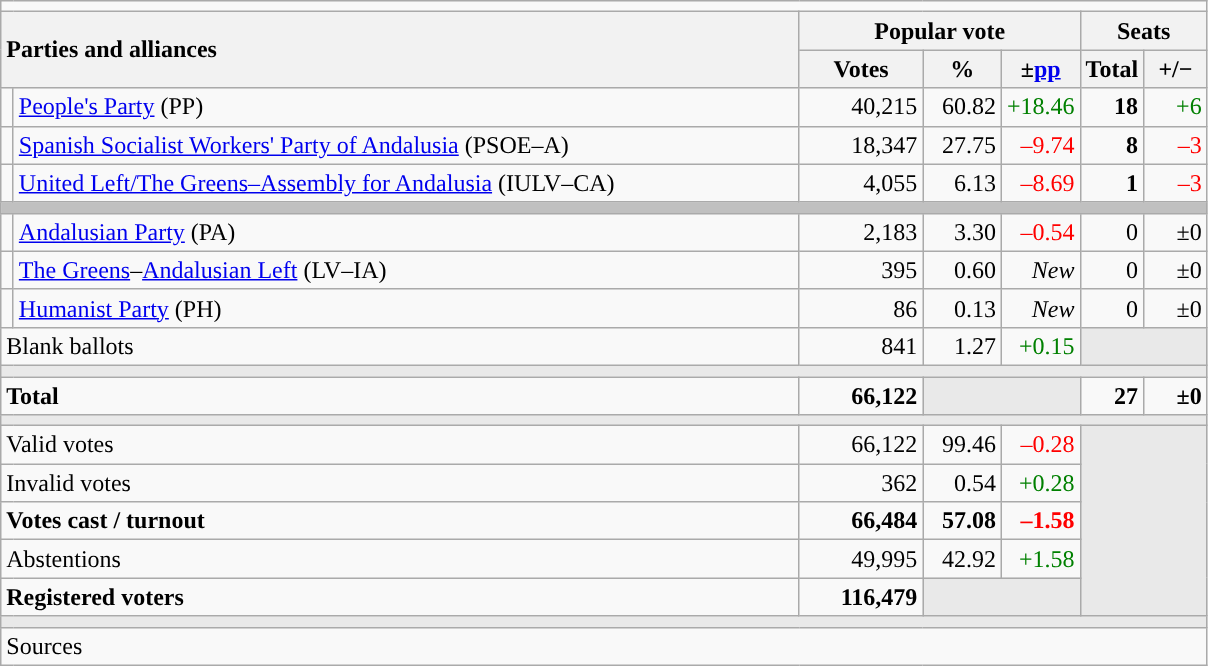<table class="wikitable" style="text-align:right;">
<tr>
<td colspan="7"></td>
</tr>
<tr>
<th style="text-align:left;" rowspan="2" colspan="2" width="525">Parties and alliances</th>
<th colspan="3">Popular vote</th>
<th colspan="2">Seats</th>
</tr>
<tr>
<th width="75">Votes</th>
<th width="45">%</th>
<th width="45">±<a href='#'>pp</a></th>
<th width="35">Total</th>
<th width="35">+/−</th>
</tr>
<tr>
<td width="1" style="color:inherit;background:"></td>
<td align="left"><a href='#'>People's Party</a> (PP)</td>
<td>40,215</td>
<td>60.82</td>
<td style="color:green;">+18.46</td>
<td><strong>18</strong></td>
<td style="color:green;">+6</td>
</tr>
<tr>
<td style="color:inherit;background:"></td>
<td align="left"><a href='#'>Spanish Socialist Workers' Party of Andalusia</a> (PSOE–A)</td>
<td>18,347</td>
<td>27.75</td>
<td style="color:red;">–9.74</td>
<td><strong>8</strong></td>
<td style="color:red;">–3</td>
</tr>
<tr>
<td style="color:inherit;background:"></td>
<td align="left"><a href='#'>United Left/The Greens–Assembly for Andalusia</a> (IULV–CA)</td>
<td>4,055</td>
<td>6.13</td>
<td style="color:red;">–8.69</td>
<td><strong>1</strong></td>
<td style="color:red;">–3</td>
</tr>
<tr>
<td colspan="7" bgcolor="#C0C0C0"></td>
</tr>
<tr>
<td style="color:inherit;background:"></td>
<td align="left"><a href='#'>Andalusian Party</a> (PA)</td>
<td>2,183</td>
<td>3.30</td>
<td style="color:red;">–0.54</td>
<td>0</td>
<td>±0</td>
</tr>
<tr>
<td style="color:inherit;background:"></td>
<td align="left"><a href='#'>The Greens</a>–<a href='#'>Andalusian Left</a> (LV–IA)</td>
<td>395</td>
<td>0.60</td>
<td><em>New</em></td>
<td>0</td>
<td>±0</td>
</tr>
<tr>
<td style="color:inherit;background:"></td>
<td align="left"><a href='#'>Humanist Party</a> (PH)</td>
<td>86</td>
<td>0.13</td>
<td><em>New</em></td>
<td>0</td>
<td>±0</td>
</tr>
<tr>
<td align="left" colspan="2">Blank ballots</td>
<td>841</td>
<td>1.27</td>
<td style="color:green;">+0.15</td>
<td bgcolor="#E9E9E9" colspan="2"></td>
</tr>
<tr>
<td colspan="7" bgcolor="#E9E9E9"></td>
</tr>
<tr style="font-weight:bold;">
<td align="left" colspan="2">Total</td>
<td>66,122</td>
<td bgcolor="#E9E9E9" colspan="2"></td>
<td>27</td>
<td>±0</td>
</tr>
<tr>
<td colspan="7" bgcolor="#E9E9E9"></td>
</tr>
<tr>
<td align="left" colspan="2">Valid votes</td>
<td>66,122</td>
<td>99.46</td>
<td style="color:red;">–0.28</td>
<td bgcolor="#E9E9E9" colspan="2" rowspan="5"></td>
</tr>
<tr>
<td align="left" colspan="2">Invalid votes</td>
<td>362</td>
<td>0.54</td>
<td style="color:green;">+0.28</td>
</tr>
<tr style="font-weight:bold;">
<td align="left" colspan="2">Votes cast / turnout</td>
<td>66,484</td>
<td>57.08</td>
<td style="color:red;">–1.58</td>
</tr>
<tr>
<td align="left" colspan="2">Abstentions</td>
<td>49,995</td>
<td>42.92</td>
<td style="color:green;">+1.58</td>
</tr>
<tr style="font-weight:bold;">
<td align="left" colspan="2">Registered voters</td>
<td>116,479</td>
<td bgcolor="#E9E9E9" colspan="2"></td>
</tr>
<tr>
<td colspan="7" bgcolor="#E9E9E9"></td>
</tr>
<tr>
<td align="left" colspan="7">Sources</td>
</tr>
</table>
